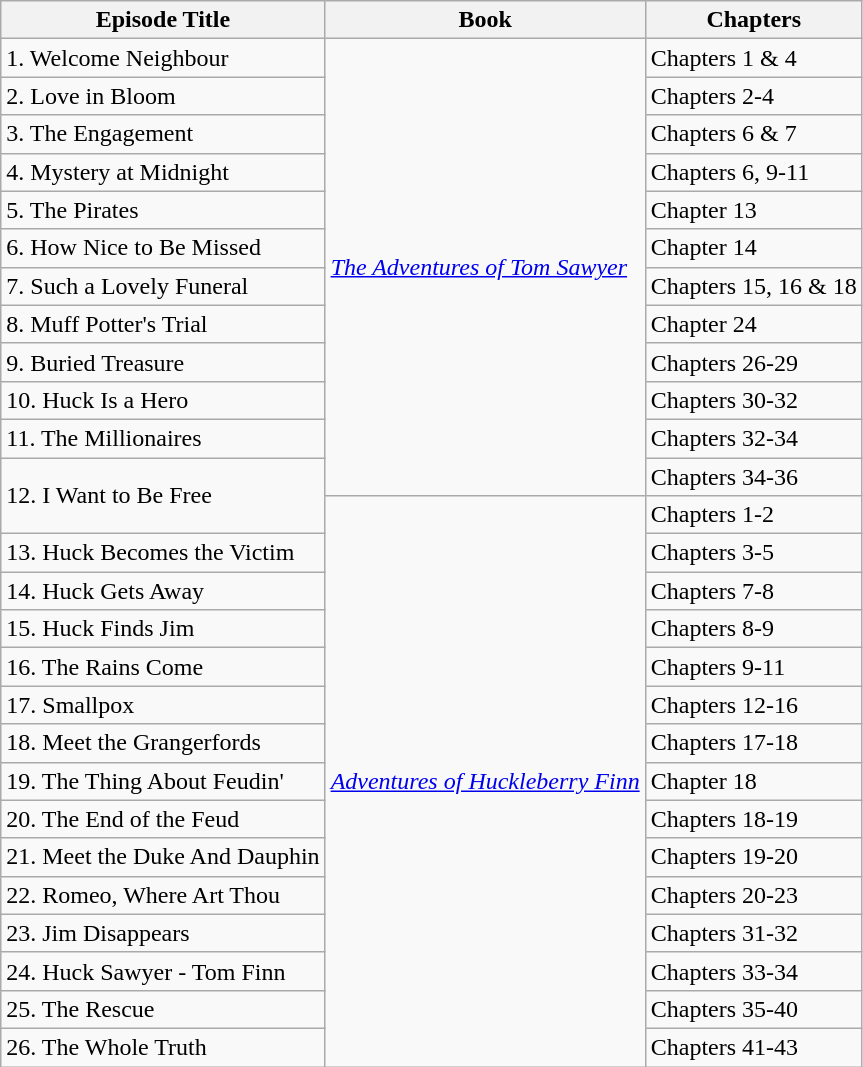<table class="wikitable">
<tr>
<th>Episode Title</th>
<th>Book</th>
<th>Chapters</th>
</tr>
<tr>
<td>1. Welcome Neighbour</td>
<td rowspan=12><em><a href='#'>The Adventures of Tom Sawyer</a></em></td>
<td>Chapters 1 & 4</td>
</tr>
<tr>
<td>2. Love in Bloom</td>
<td>Chapters 2-4</td>
</tr>
<tr>
<td>3. The Engagement</td>
<td>Chapters 6 & 7</td>
</tr>
<tr>
<td>4. Mystery at Midnight</td>
<td>Chapters 6, 9-11</td>
</tr>
<tr>
<td>5. The Pirates</td>
<td>Chapter 13</td>
</tr>
<tr>
<td>6. How Nice to Be Missed</td>
<td>Chapter 14</td>
</tr>
<tr>
<td>7. Such a Lovely Funeral</td>
<td>Chapters 15, 16 & 18</td>
</tr>
<tr>
<td>8. Muff Potter's Trial</td>
<td>Chapter 24</td>
</tr>
<tr>
<td>9. Buried Treasure</td>
<td>Chapters 26-29</td>
</tr>
<tr>
<td>10. Huck Is a Hero</td>
<td>Chapters 30-32</td>
</tr>
<tr>
<td>11. The Millionaires</td>
<td>Chapters 32-34</td>
</tr>
<tr>
<td rowspan=2>12. I Want to Be Free</td>
<td>Chapters 34-36</td>
</tr>
<tr>
<td rowspan=15><em><a href='#'>Adventures of Huckleberry Finn</a></em></td>
<td>Chapters 1-2</td>
</tr>
<tr>
<td>13. Huck Becomes the Victim</td>
<td>Chapters 3-5</td>
</tr>
<tr>
<td>14. Huck Gets Away</td>
<td>Chapters 7-8</td>
</tr>
<tr>
<td>15. Huck Finds Jim</td>
<td>Chapters 8-9</td>
</tr>
<tr>
<td>16. The Rains Come</td>
<td>Chapters 9-11</td>
</tr>
<tr>
<td>17. Smallpox</td>
<td>Chapters 12-16</td>
</tr>
<tr>
<td>18. Meet the Grangerfords</td>
<td>Chapters 17-18</td>
</tr>
<tr>
<td>19. The Thing About Feudin'</td>
<td>Chapter 18</td>
</tr>
<tr>
<td>20. The End of the Feud</td>
<td>Chapters 18-19</td>
</tr>
<tr>
<td>21. Meet the Duke And Dauphin</td>
<td>Chapters 19-20</td>
</tr>
<tr>
<td>22. Romeo, Where Art Thou</td>
<td>Chapters 20-23</td>
</tr>
<tr>
<td>23. Jim Disappears</td>
<td>Chapters 31-32</td>
</tr>
<tr>
<td>24. Huck Sawyer - Tom Finn</td>
<td>Chapters 33-34</td>
</tr>
<tr>
<td>25. The Rescue</td>
<td>Chapters 35-40</td>
</tr>
<tr>
<td>26. The Whole Truth</td>
<td>Chapters 41-43</td>
</tr>
</table>
